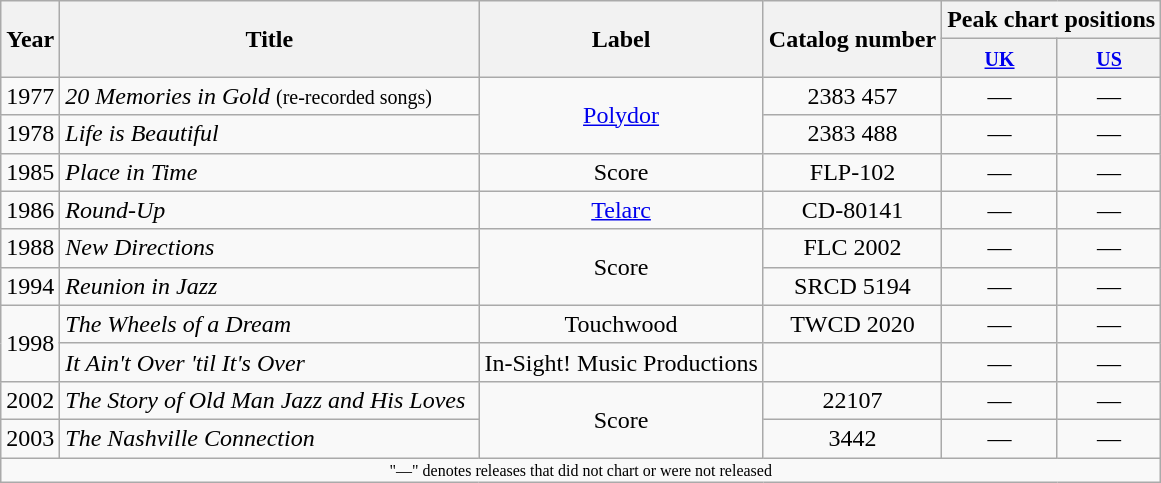<table class="wikitable" style="text-align:center">
<tr>
<th rowspan="2">Year</th>
<th rowspan="2" style="width:17em;">Title</th>
<th rowspan="2">Label</th>
<th rowspan="2">Catalog number</th>
<th colspan="2">Peak chart positions</th>
</tr>
<tr>
<th><small><a href='#'>UK</a></small><br></th>
<th><small><a href='#'>US</a></small><br></th>
</tr>
<tr>
<td>1977</td>
<td align="left"><em>20 Memories in Gold</em> <small>(re-recorded songs)</small> </td>
<td rowspan="2"><a href='#'>Polydor</a></td>
<td>2383 457</td>
<td>—</td>
<td>—</td>
</tr>
<tr>
<td>1978</td>
<td align="left"><em>Life is Beautiful</em> </td>
<td>2383 488</td>
<td>—</td>
<td>—</td>
</tr>
<tr>
<td>1985</td>
<td align="left"><em>Place in Time</em></td>
<td>Score</td>
<td>FLP-102</td>
<td>—</td>
<td>—</td>
</tr>
<tr>
<td>1986</td>
<td align="left"><em>Round-Up</em></td>
<td><a href='#'>Telarc</a></td>
<td>CD-80141</td>
<td>—</td>
<td>—</td>
</tr>
<tr>
<td>1988</td>
<td align="left"><em>New Directions</em></td>
<td rowspan="2">Score</td>
<td>FLC 2002</td>
<td>—</td>
<td>—</td>
</tr>
<tr>
<td>1994</td>
<td align="left"><em>Reunion in Jazz</em></td>
<td>SRCD 5194</td>
<td>—</td>
<td>—</td>
</tr>
<tr>
<td rowspan="2">1998</td>
<td align="left"><em>The Wheels of a Dream</em></td>
<td>Touchwood</td>
<td>TWCD 2020</td>
<td>—</td>
<td>—</td>
</tr>
<tr>
<td align="left"><em>It Ain't Over 'til It's Over</em></td>
<td>In-Sight! Music Productions</td>
<td></td>
<td>—</td>
<td>—</td>
</tr>
<tr>
<td>2002</td>
<td align="left"><em>The Story of Old Man Jazz and His Loves</em></td>
<td rowspan="2">Score</td>
<td>22107</td>
<td>—</td>
<td>—</td>
</tr>
<tr>
<td>2003</td>
<td align="left"><em>The Nashville Connection</em></td>
<td>3442</td>
<td>—</td>
<td>—</td>
</tr>
<tr>
<td colspan="6" style="font-size:8pt">"—" denotes releases that did not chart or were not released</td>
</tr>
</table>
